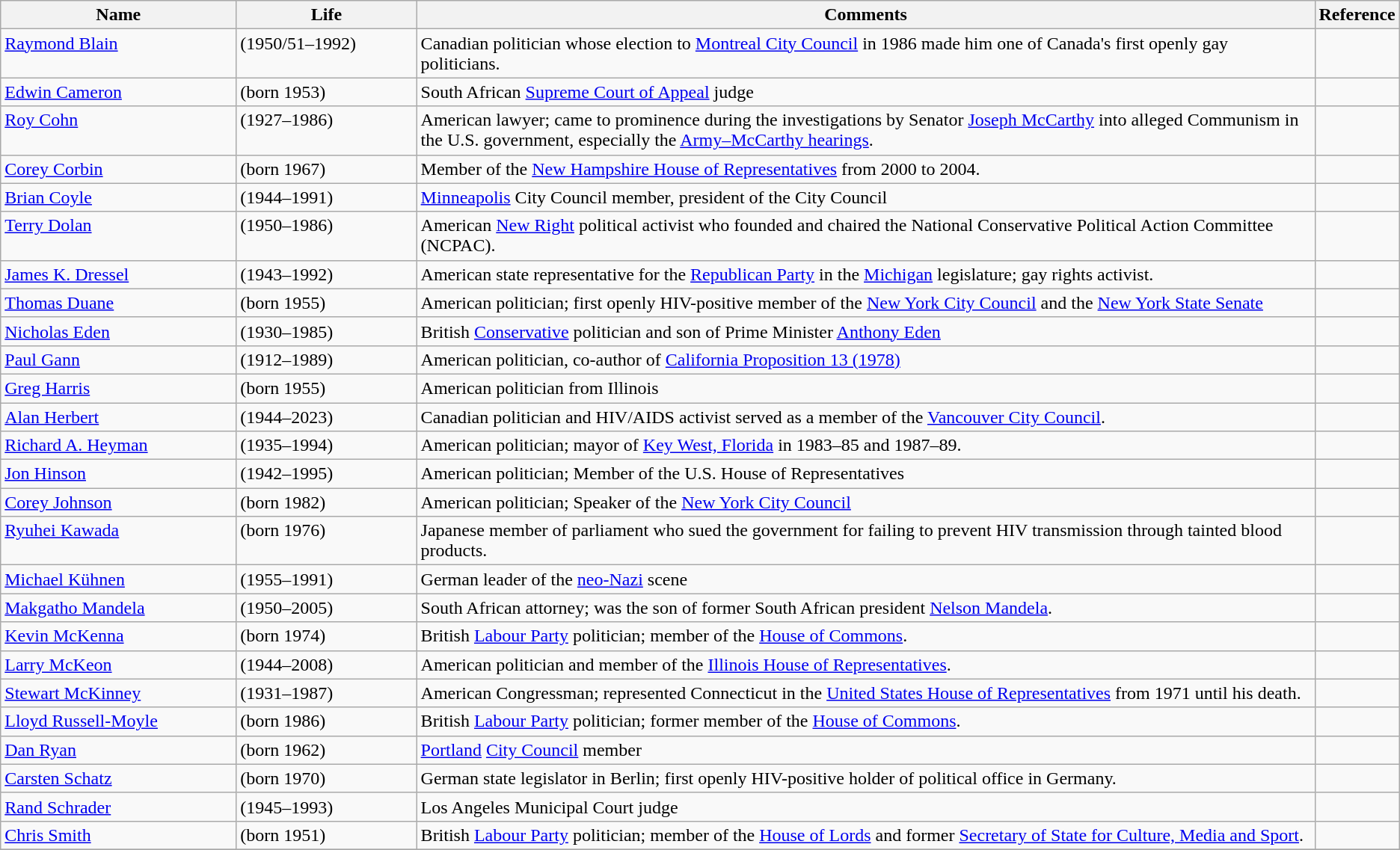<table class=wikitable>
<tr>
<th style="width:17%;">Name</th>
<th style="width:13%;">Life</th>
<th style="width:65%;">Comments</th>
<th style="width:5%;">Reference</th>
</tr>
<tr valign="top">
<td><a href='#'>Raymond Blain</a></td>
<td>(1950/51–1992)</td>
<td>Canadian politician whose election to <a href='#'>Montreal City Council</a> in 1986 made him one of Canada's first openly gay politicians.</td>
<td></td>
</tr>
<tr valign="top">
<td><a href='#'>Edwin Cameron</a></td>
<td>(born 1953)</td>
<td>South African <a href='#'>Supreme Court of Appeal</a> judge</td>
<td></td>
</tr>
<tr valign="top">
<td><a href='#'>Roy Cohn</a></td>
<td>(1927–1986)</td>
<td>American lawyer; came to prominence during the investigations by Senator <a href='#'>Joseph McCarthy</a> into alleged Communism in the U.S. government, especially the <a href='#'>Army–McCarthy hearings</a>.</td>
<td></td>
</tr>
<tr valign="top">
<td><a href='#'>Corey Corbin</a></td>
<td>(born 1967)</td>
<td>Member of the <a href='#'>New Hampshire House of Representatives</a> from 2000 to 2004.</td>
<td></td>
</tr>
<tr valign="top">
<td><a href='#'>Brian Coyle</a></td>
<td>(1944–1991)</td>
<td><a href='#'>Minneapolis</a> City Council member, president of the City Council</td>
<td></td>
</tr>
<tr valign="top">
<td><a href='#'>Terry Dolan</a></td>
<td>(1950–1986)</td>
<td>American <a href='#'>New Right</a> political activist who founded and chaired the National Conservative Political Action Committee (NCPAC).</td>
<td></td>
</tr>
<tr valign="top">
<td><a href='#'>James K. Dressel</a></td>
<td>(1943–1992)</td>
<td>American state representative for the <a href='#'>Republican Party</a> in the <a href='#'>Michigan</a> legislature; gay rights activist.</td>
<td></td>
</tr>
<tr valign="top">
<td><a href='#'>Thomas Duane</a></td>
<td>(born 1955)</td>
<td>American politician; first openly HIV-positive member of the <a href='#'>New York City Council</a> and the <a href='#'>New York State Senate</a></td>
<td></td>
</tr>
<tr valign="top">
<td><a href='#'>Nicholas Eden</a></td>
<td>(1930–1985)</td>
<td>British <a href='#'>Conservative</a> politician and son of Prime Minister <a href='#'>Anthony Eden</a></td>
<td></td>
</tr>
<tr valign="top">
<td><a href='#'>Paul Gann</a></td>
<td>(1912–1989)</td>
<td>American politician, co-author of <a href='#'>California Proposition 13 (1978)</a></td>
<td></td>
</tr>
<tr valign="top">
<td><a href='#'>Greg Harris</a></td>
<td>(born 1955)</td>
<td>American politician from Illinois</td>
<td></td>
</tr>
<tr valign="top">
<td><a href='#'>Alan Herbert</a></td>
<td>(1944–2023)</td>
<td>Canadian politician and HIV/AIDS activist served as a member of the <a href='#'>Vancouver City Council</a>.</td>
<td></td>
</tr>
<tr valign="top">
<td><a href='#'>Richard A. Heyman</a></td>
<td>(1935–1994)</td>
<td>American politician; mayor of <a href='#'>Key West, Florida</a> in 1983–85 and 1987–89.</td>
<td></td>
</tr>
<tr valign="top">
<td><a href='#'>Jon Hinson</a></td>
<td>(1942–1995)</td>
<td>American politician; Member of the U.S. House of Representatives</td>
<td></td>
</tr>
<tr valign="top">
<td><a href='#'>Corey Johnson</a></td>
<td>(born 1982)</td>
<td>American politician; Speaker of the <a href='#'>New York City Council</a></td>
<td></td>
</tr>
<tr valign="top">
<td><a href='#'>Ryuhei Kawada</a></td>
<td>(born 1976)</td>
<td>Japanese member of parliament who sued the government for failing to prevent HIV transmission through tainted blood products.</td>
<td></td>
</tr>
<tr valign="top">
<td><a href='#'>Michael Kühnen</a></td>
<td>(1955–1991)</td>
<td>German leader of the <a href='#'>neo-Nazi</a> scene</td>
<td></td>
</tr>
<tr valign="top">
<td><a href='#'>Makgatho Mandela</a></td>
<td>(1950–2005)</td>
<td>South African attorney; was the son of former South African president <a href='#'>Nelson Mandela</a>.</td>
<td></td>
</tr>
<tr valign="top">
<td><a href='#'>Kevin McKenna</a></td>
<td>(born 1974)</td>
<td>British <a href='#'>Labour Party</a> politician; member of the <a href='#'>House of Commons</a>.</td>
<td></td>
</tr>
<tr valign="top">
<td><a href='#'>Larry McKeon</a></td>
<td>(1944–2008)</td>
<td>American politician and member of the <a href='#'>Illinois House of Representatives</a>.</td>
<td></td>
</tr>
<tr valign="top">
<td><a href='#'>Stewart McKinney</a></td>
<td>(1931–1987)</td>
<td>American Congressman; represented Connecticut in the <a href='#'>United States House of Representatives</a> from 1971 until his death.</td>
<td></td>
</tr>
<tr valign="top">
<td><a href='#'>Lloyd Russell-Moyle</a></td>
<td>(born 1986)</td>
<td>British <a href='#'>Labour Party</a> politician; former member of the <a href='#'>House of Commons</a>.</td>
<td></td>
</tr>
<tr valign="top">
<td><a href='#'>Dan Ryan</a></td>
<td>(born 1962)</td>
<td><a href='#'>Portland</a> <a href='#'>City Council</a> member</td>
<td></td>
</tr>
<tr valign="top">
<td><a href='#'>Carsten Schatz</a></td>
<td>(born 1970)</td>
<td>German state legislator in Berlin; first openly HIV-positive holder of political office in Germany.</td>
<td></td>
</tr>
<tr valign="top">
<td><a href='#'>Rand Schrader</a></td>
<td>(1945–1993)</td>
<td>Los Angeles Municipal Court judge</td>
<td></td>
</tr>
<tr valign="top">
<td><a href='#'>Chris Smith</a></td>
<td>(born 1951)</td>
<td>British <a href='#'>Labour Party</a> politician; member of the <a href='#'>House of Lords</a> and former <a href='#'>Secretary of State for Culture, Media and Sport</a>.</td>
<td></td>
</tr>
<tr valign="top">
</tr>
</table>
